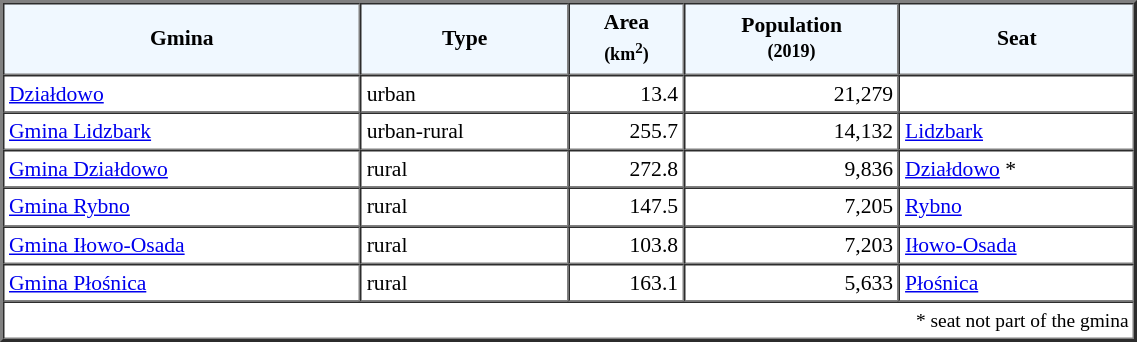<table width="60%" border="2" cellpadding="3" cellspacing="0" style="font-size:90%;line-height:120%;">
<tr bgcolor="F0F8FF">
<td style="text-align:center;"><strong>Gmina</strong></td>
<td style="text-align:center;"><strong>Type</strong></td>
<td style="text-align:center;"><strong>Area<br><small>(km<sup>2</sup>)</small></strong></td>
<td style="text-align:center;"><strong>Population<br><small>(2019)</small></strong></td>
<td style="text-align:center;"><strong>Seat</strong></td>
</tr>
<tr>
<td><a href='#'>Działdowo</a></td>
<td>urban</td>
<td style="text-align:right;">13.4</td>
<td style="text-align:right;">21,279</td>
<td> </td>
</tr>
<tr>
<td><a href='#'>Gmina Lidzbark</a></td>
<td>urban-rural</td>
<td style="text-align:right;">255.7</td>
<td style="text-align:right;">14,132</td>
<td><a href='#'>Lidzbark</a></td>
</tr>
<tr>
<td><a href='#'>Gmina Działdowo</a></td>
<td>rural</td>
<td style="text-align:right;">272.8</td>
<td style="text-align:right;">9,836</td>
<td><a href='#'>Działdowo</a> *</td>
</tr>
<tr>
<td><a href='#'>Gmina Rybno</a></td>
<td>rural</td>
<td style="text-align:right;">147.5</td>
<td style="text-align:right;">7,205</td>
<td><a href='#'>Rybno</a></td>
</tr>
<tr>
<td><a href='#'>Gmina Iłowo-Osada</a></td>
<td>rural</td>
<td style="text-align:right;">103.8</td>
<td style="text-align:right;">7,203</td>
<td><a href='#'>Iłowo-Osada</a></td>
</tr>
<tr>
<td><a href='#'>Gmina Płośnica</a></td>
<td>rural</td>
<td style="text-align:right;">163.1</td>
<td style="text-align:right;">5,633</td>
<td><a href='#'>Płośnica</a></td>
</tr>
<tr>
<td colspan=5 style="text-align:right;font-size:90%">* seat not part of the gmina</td>
</tr>
<tr>
</tr>
</table>
